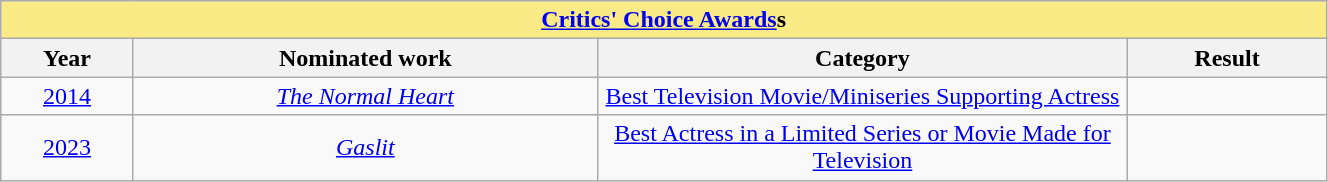<table width="70%" class="wikitable sortable">
<tr>
<th colspan="4" - style="background:#FAEB86;" align="center"><a href='#'>Critics' Choice Awards</a>s</th>
</tr>
<tr>
<th width="10%">Year</th>
<th width="35%">Nominated work</th>
<th width="40%">Category</th>
<th width="15%">Result</th>
</tr>
<tr>
<td align="center"><a href='#'>2014</a></td>
<td align="center"><em><a href='#'>The Normal Heart</a></em></td>
<td align="center"><a href='#'>Best Television Movie/Miniseries Supporting Actress</a></td>
<td></td>
</tr>
<tr>
<td align="center"><a href='#'>2023</a></td>
<td align="center"><a href='#'><em>Gaslit</em></a></td>
<td align="center"><a href='#'>Best Actress in a Limited Series or Movie Made for Television</a></td>
<td></td>
</tr>
</table>
